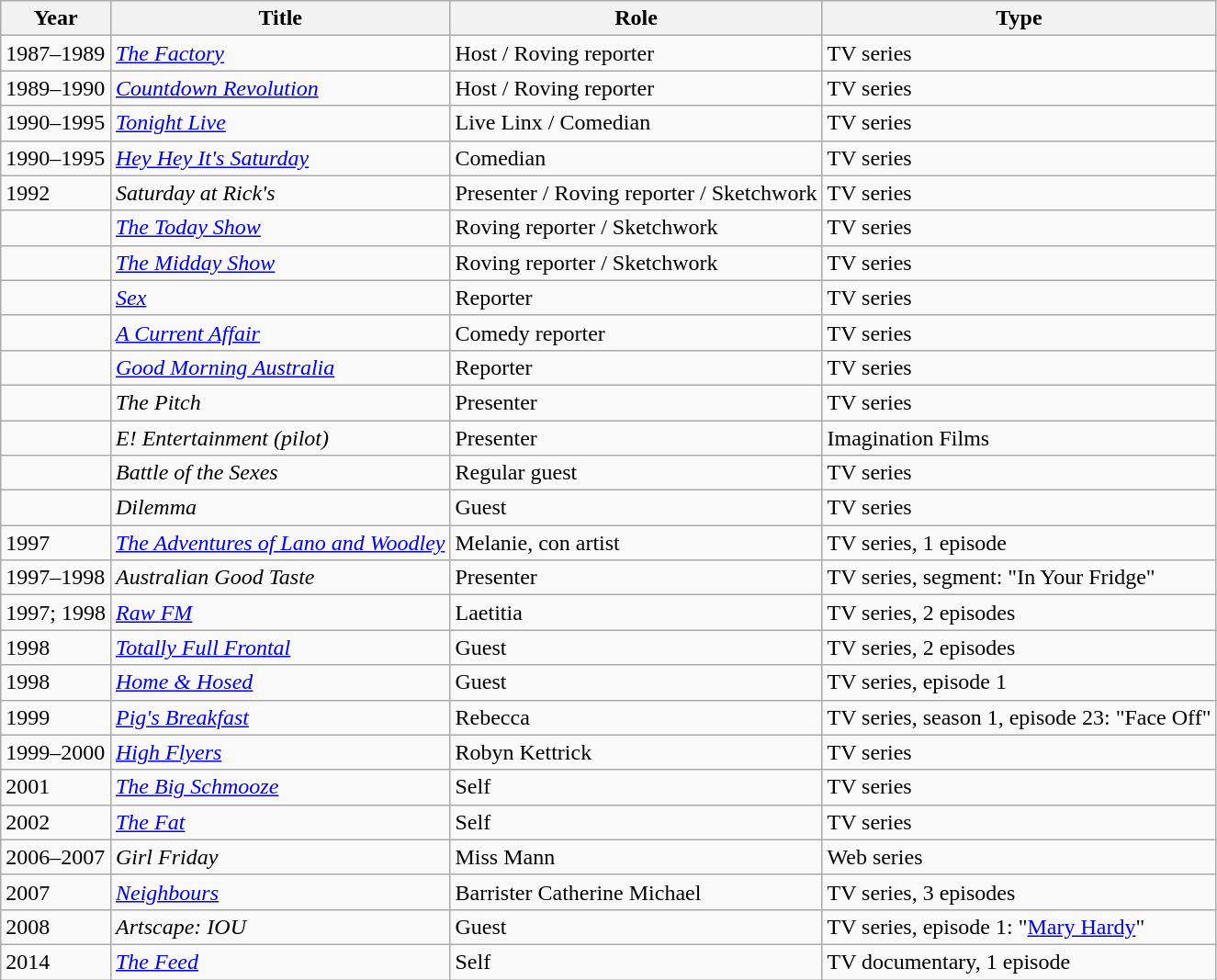<table class=wikitable>
<tr>
<th>Year</th>
<th>Title</th>
<th>Role</th>
<th>Type</th>
</tr>
<tr>
<td>1987–1989</td>
<td><em><a href='#'>The Factory</a></em></td>
<td>Host / Roving reporter</td>
<td>TV series</td>
</tr>
<tr>
<td>1989–1990</td>
<td><em><a href='#'>Countdown Revolution</a></em></td>
<td>Host / Roving reporter</td>
<td>TV series</td>
</tr>
<tr>
<td>1990–1995</td>
<td><em><a href='#'>Tonight Live</a></em></td>
<td>Live Linx / Comedian</td>
<td>TV series</td>
</tr>
<tr>
<td>1990–1995</td>
<td><em><a href='#'>Hey Hey It's Saturday</a></em></td>
<td>Comedian</td>
<td>TV series</td>
</tr>
<tr>
<td>1992</td>
<td><em>Saturday at Rick's</em></td>
<td>Presenter / Roving reporter / Sketchwork</td>
<td>TV series</td>
</tr>
<tr>
<td></td>
<td><em><a href='#'>The Today Show</a></em></td>
<td>Roving reporter / Sketchwork</td>
<td>TV series</td>
</tr>
<tr>
<td></td>
<td><em><a href='#'>The Midday Show</a></em></td>
<td>Roving reporter / Sketchwork</td>
<td>TV series</td>
</tr>
<tr>
<td></td>
<td><em><a href='#'>Sex</a></em></td>
<td>Reporter</td>
<td>TV series</td>
</tr>
<tr>
<td></td>
<td><em><a href='#'>A Current Affair</a></em></td>
<td>Comedy reporter</td>
<td>TV series</td>
</tr>
<tr>
<td></td>
<td><em><a href='#'>Good Morning Australia</a></em></td>
<td>Reporter</td>
<td>TV series</td>
</tr>
<tr>
<td></td>
<td><em>The Pitch</em></td>
<td>Presenter</td>
<td>TV series</td>
</tr>
<tr>
<td></td>
<td><em>E! Entertainment (pilot)</em></td>
<td>Presenter</td>
<td>Imagination Films</td>
</tr>
<tr>
<td></td>
<td><em>Battle of the Sexes</em></td>
<td>Regular guest</td>
<td>TV series</td>
</tr>
<tr>
<td></td>
<td><em>Dilemma</em></td>
<td>Guest</td>
<td>TV series</td>
</tr>
<tr>
<td>1997</td>
<td><em><a href='#'>The Adventures of Lano and Woodley</a></em></td>
<td>Melanie, con artist</td>
<td>TV series, 1 episode</td>
</tr>
<tr>
<td>1997–1998</td>
<td><em>Australian Good Taste</em></td>
<td>Presenter</td>
<td>TV series, segment: "In Your Fridge"</td>
</tr>
<tr>
<td>1997; 1998</td>
<td><em><a href='#'>Raw FM</a></em></td>
<td>Laetitia</td>
<td>TV series, 2 episodes</td>
</tr>
<tr>
<td>1998</td>
<td><em><a href='#'>Totally Full Frontal</a></em></td>
<td>Guest</td>
<td>TV series, 2 episodes</td>
</tr>
<tr>
<td>1998</td>
<td><em><a href='#'>Home & Hosed</a></em></td>
<td>Guest</td>
<td>TV series, episode 1</td>
</tr>
<tr>
<td>1999</td>
<td><em><a href='#'>Pig's Breakfast</a></em></td>
<td>Rebecca</td>
<td>TV series, season 1, episode 23: "Face Off"</td>
</tr>
<tr>
<td>1999–2000</td>
<td><em><a href='#'>High Flyers</a></em></td>
<td>Robyn Kettrick</td>
<td>TV series</td>
</tr>
<tr>
<td>2001</td>
<td><em><a href='#'>The Big Schmooze</a></em></td>
<td>Self</td>
<td>TV series</td>
</tr>
<tr>
<td>2002</td>
<td><em><a href='#'>The Fat</a></em></td>
<td>Self</td>
<td>TV series</td>
</tr>
<tr>
<td>2006–2007</td>
<td><em>Girl Friday</em></td>
<td>Miss Mann</td>
<td>Web series</td>
</tr>
<tr>
<td>2007</td>
<td><em><a href='#'>Neighbours</a></em></td>
<td>Barrister Catherine Michael</td>
<td>TV series, 3 episodes</td>
</tr>
<tr>
<td>2008</td>
<td><em>Artscape: IOU</em></td>
<td>Guest</td>
<td>TV series, episode 1: "<a href='#'>Mary Hardy</a>"</td>
</tr>
<tr>
<td>2014</td>
<td><em><a href='#'>The Feed</a></em></td>
<td>Self</td>
<td>TV documentary, 1 episode</td>
</tr>
</table>
